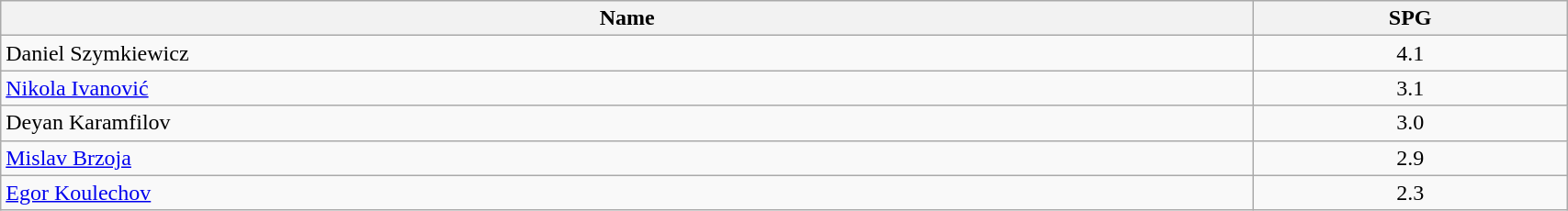<table class=wikitable width="90%">
<tr>
<th width="80%">Name</th>
<th width="20%">SPG</th>
</tr>
<tr>
<td> Daniel Szymkiewicz</td>
<td style="text-align:center">4.1</td>
</tr>
<tr>
<td> <a href='#'>Nikola Ivanović</a></td>
<td style="text-align:center">3.1</td>
</tr>
<tr>
<td> Deyan Karamfilov</td>
<td style="text-align:center">3.0</td>
</tr>
<tr>
<td> <a href='#'>Mislav Brzoja</a></td>
<td style="text-align:center">2.9</td>
</tr>
<tr>
<td> <a href='#'>Egor Koulechov</a></td>
<td style="text-align:center">2.3</td>
</tr>
</table>
